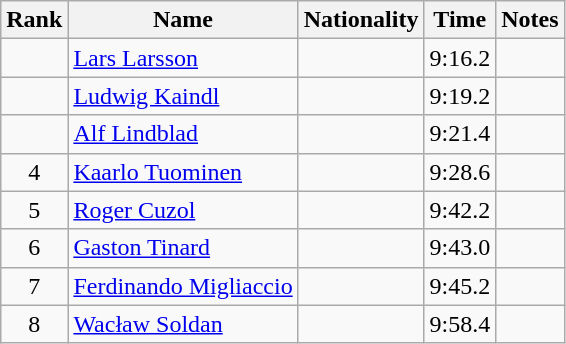<table class="wikitable sortable" style="text-align:center">
<tr>
<th>Rank</th>
<th>Name</th>
<th>Nationality</th>
<th>Time</th>
<th>Notes</th>
</tr>
<tr>
<td></td>
<td align=left><a href='#'>Lars Larsson</a></td>
<td align=left></td>
<td>9:16.2</td>
<td></td>
</tr>
<tr>
<td></td>
<td align=left><a href='#'>Ludwig Kaindl</a></td>
<td align=left></td>
<td>9:19.2</td>
<td></td>
</tr>
<tr>
<td></td>
<td align=left><a href='#'>Alf Lindblad</a></td>
<td align=left></td>
<td>9:21.4</td>
<td></td>
</tr>
<tr>
<td>4</td>
<td align=left><a href='#'>Kaarlo Tuominen</a></td>
<td align=left></td>
<td>9:28.6</td>
<td></td>
</tr>
<tr>
<td>5</td>
<td align=left><a href='#'>Roger Cuzol</a></td>
<td align=left></td>
<td>9:42.2</td>
<td></td>
</tr>
<tr>
<td>6</td>
<td align=left><a href='#'>Gaston Tinard</a></td>
<td align=left></td>
<td>9:43.0</td>
<td></td>
</tr>
<tr>
<td>7</td>
<td align=left><a href='#'>Ferdinando Migliaccio</a></td>
<td align=left></td>
<td>9:45.2</td>
<td></td>
</tr>
<tr>
<td>8</td>
<td align=left><a href='#'>Wacław Soldan</a></td>
<td align=left></td>
<td>9:58.4</td>
<td></td>
</tr>
</table>
